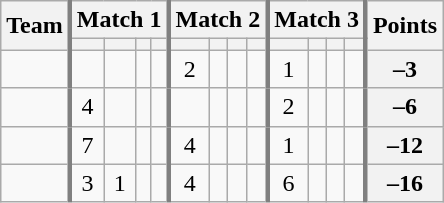<table class="wikitable sortable" style="text-align:center;">
<tr>
<th rowspan=2>Team</th>
<th colspan=4 style="border-left:3px solid gray">Match 1</th>
<th colspan=4 style="border-left:3px solid gray">Match 2</th>
<th colspan=4 style="border-left:3px solid gray">Match 3</th>
<th rowspan=2 style="border-left:3px solid gray">Points</th>
</tr>
<tr>
<th style="border-left:3px solid gray"></th>
<th></th>
<th></th>
<th></th>
<th style="border-left:3px solid gray"></th>
<th></th>
<th></th>
<th></th>
<th style="border-left:3px solid gray"></th>
<th></th>
<th></th>
<th></th>
</tr>
<tr>
<td align=left></td>
<td style="border-left:3px solid gray"></td>
<td></td>
<td></td>
<td></td>
<td style="border-left:3px solid gray">2</td>
<td></td>
<td></td>
<td></td>
<td style="border-left:3px solid gray">1</td>
<td></td>
<td></td>
<td></td>
<th style="border-left:3px solid gray">–3</th>
</tr>
<tr>
<td align=left></td>
<td style="border-left:3px solid gray">4</td>
<td></td>
<td></td>
<td></td>
<td style="border-left:3px solid gray"></td>
<td></td>
<td></td>
<td></td>
<td style="border-left:3px solid gray">2</td>
<td></td>
<td></td>
<td></td>
<th style="border-left:3px solid gray">–6</th>
</tr>
<tr>
<td align=left></td>
<td style="border-left:3px solid gray">7</td>
<td></td>
<td></td>
<td></td>
<td style="border-left:3px solid gray">4</td>
<td></td>
<td></td>
<td></td>
<td style="border-left:3px solid gray">1</td>
<td></td>
<td></td>
<td></td>
<th style="border-left:3px solid gray">–12</th>
</tr>
<tr>
<td align=left></td>
<td style="border-left:3px solid gray">3</td>
<td>1</td>
<td></td>
<td></td>
<td style="border-left:3px solid gray">4</td>
<td></td>
<td></td>
<td></td>
<td style="border-left:3px solid gray">6</td>
<td></td>
<td></td>
<td></td>
<th style="border-left:3px solid gray">–16</th>
</tr>
</table>
